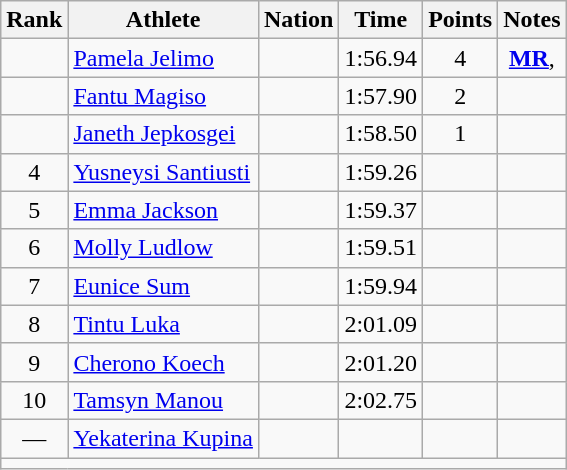<table class="wikitable mw-datatable sortable" style="text-align:center;">
<tr>
<th>Rank</th>
<th>Athlete</th>
<th>Nation</th>
<th>Time</th>
<th>Points</th>
<th>Notes</th>
</tr>
<tr>
<td></td>
<td align=left><a href='#'>Pamela Jelimo</a></td>
<td align=left></td>
<td>1:56.94</td>
<td>4</td>
<td><strong><a href='#'>MR</a></strong>, </td>
</tr>
<tr>
<td></td>
<td align=left><a href='#'>Fantu Magiso</a></td>
<td align=left></td>
<td>1:57.90</td>
<td>2</td>
<td><strong></strong></td>
</tr>
<tr>
<td></td>
<td align=left><a href='#'>Janeth Jepkosgei</a></td>
<td align=left></td>
<td>1:58.50</td>
<td>1</td>
<td></td>
</tr>
<tr>
<td>4</td>
<td align=left><a href='#'>Yusneysi Santiusti</a></td>
<td align=left></td>
<td>1:59.26</td>
<td></td>
<td></td>
</tr>
<tr>
<td>5</td>
<td align=left><a href='#'>Emma Jackson</a></td>
<td align=left></td>
<td>1:59.37</td>
<td></td>
<td></td>
</tr>
<tr>
<td>6</td>
<td align=left><a href='#'>Molly Ludlow</a></td>
<td align=left></td>
<td>1:59.51</td>
<td></td>
<td></td>
</tr>
<tr>
<td>7</td>
<td align=left><a href='#'>Eunice Sum</a></td>
<td align=left></td>
<td>1:59.94</td>
<td></td>
<td></td>
</tr>
<tr>
<td>8</td>
<td align=left><a href='#'>Tintu Luka</a></td>
<td align=left></td>
<td>2:01.09</td>
<td></td>
<td></td>
</tr>
<tr>
<td>9</td>
<td align=left><a href='#'>Cherono Koech</a></td>
<td align=left></td>
<td>2:01.20</td>
<td></td>
<td></td>
</tr>
<tr>
<td>10</td>
<td align=left><a href='#'>Tamsyn Manou</a></td>
<td align=left></td>
<td>2:02.75</td>
<td></td>
<td></td>
</tr>
<tr>
<td>—</td>
<td align=left><a href='#'>Yekaterina Kupina</a></td>
<td align=left></td>
<td></td>
<td></td>
<td></td>
</tr>
<tr class="sortbottom">
<td colspan=6></td>
</tr>
</table>
